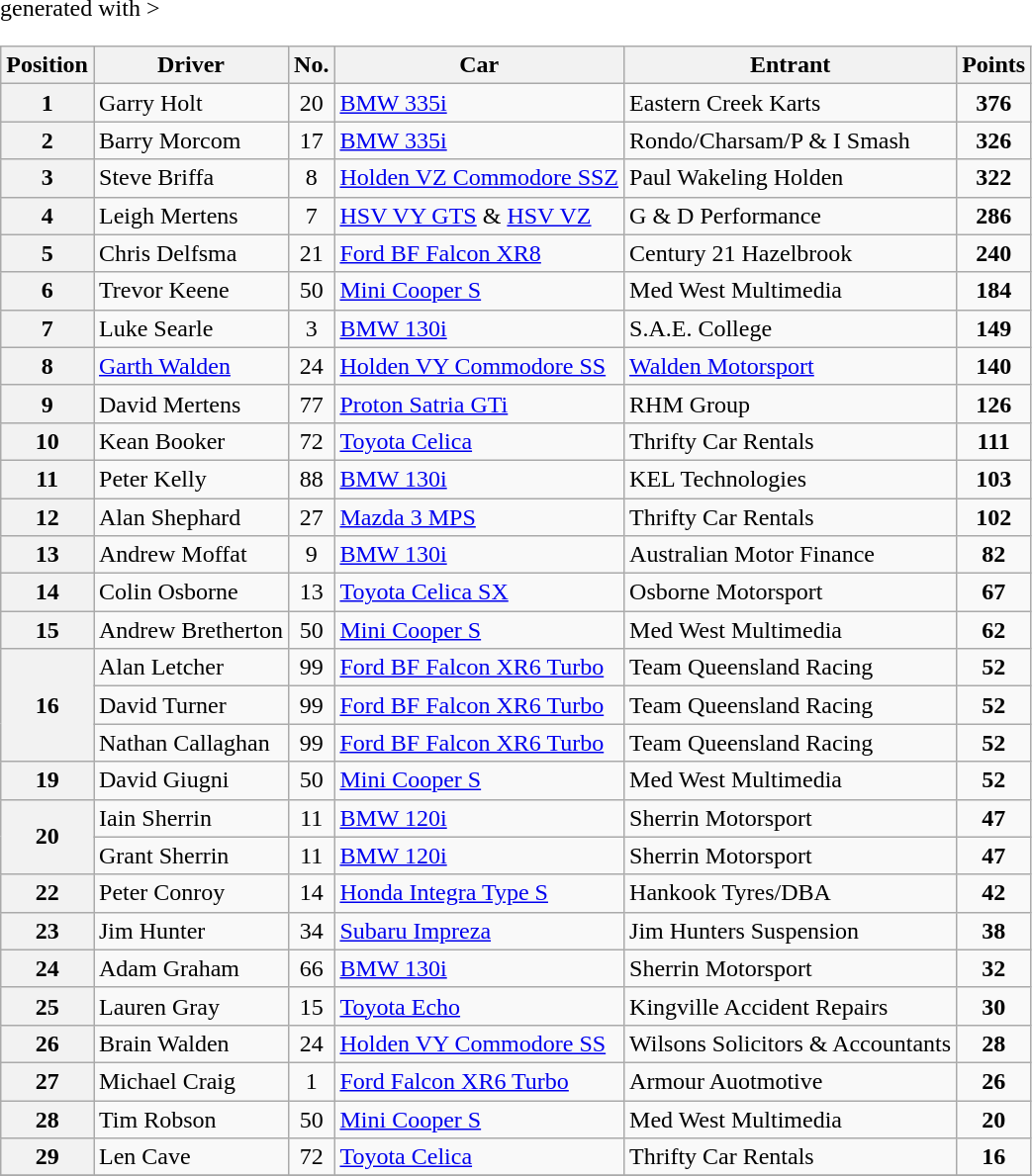<table class="wikitable" <hiddentext>generated with >
<tr style="font-weight:bold">
<th>Position</th>
<th>Driver</th>
<th>No.</th>
<th>Car</th>
<th>Entrant</th>
<th>Points</th>
</tr>
<tr>
<th>1</th>
<td>Garry Holt</td>
<td align="center">20</td>
<td><a href='#'>BMW 335i</a></td>
<td>Eastern Creek Karts</td>
<td align="center"><strong>376</strong></td>
</tr>
<tr>
<th>2</th>
<td>Barry Morcom</td>
<td align="center">17</td>
<td><a href='#'>BMW 335i</a></td>
<td>Rondo/Charsam/P & I Smash</td>
<td align="center"><strong>326</strong></td>
</tr>
<tr>
<th>3</th>
<td>Steve Briffa</td>
<td align="center">8</td>
<td><a href='#'>Holden VZ Commodore SSZ</a></td>
<td>Paul Wakeling Holden</td>
<td align="center"><strong>322</strong></td>
</tr>
<tr>
<th>4</th>
<td>Leigh Mertens</td>
<td align="center">7</td>
<td><a href='#'>HSV VY GTS</a> & <a href='#'>HSV VZ</a></td>
<td>G & D Performance</td>
<td align="center"><strong>286</strong></td>
</tr>
<tr>
<th>5</th>
<td>Chris Delfsma</td>
<td align="center">21</td>
<td><a href='#'>Ford BF Falcon XR8</a></td>
<td>Century 21 Hazelbrook</td>
<td align="center"><strong>240</strong></td>
</tr>
<tr>
<th>6</th>
<td>Trevor Keene</td>
<td align="center">50</td>
<td><a href='#'>Mini Cooper S</a></td>
<td>Med West Multimedia</td>
<td align="center"><strong>184</strong></td>
</tr>
<tr>
<th>7</th>
<td>Luke Searle</td>
<td align="center">3</td>
<td><a href='#'>BMW 130i</a></td>
<td>S.A.E. College</td>
<td align="center"><strong>149</strong></td>
</tr>
<tr>
<th>8</th>
<td><a href='#'>Garth Walden</a></td>
<td align="center">24</td>
<td><a href='#'>Holden VY Commodore SS</a></td>
<td><a href='#'>Walden Motorsport</a></td>
<td align="center"><strong>140</strong></td>
</tr>
<tr>
<th>9</th>
<td>David Mertens</td>
<td align="center">77</td>
<td><a href='#'>Proton Satria GTi</a></td>
<td>RHM Group</td>
<td align="center"><strong>126</strong></td>
</tr>
<tr>
<th>10</th>
<td>Kean Booker</td>
<td align="center">72</td>
<td><a href='#'>Toyota Celica</a></td>
<td>Thrifty Car Rentals</td>
<td align="center"><strong>111</strong></td>
</tr>
<tr>
<th>11</th>
<td>Peter Kelly</td>
<td align="center">88</td>
<td><a href='#'>BMW 130i</a></td>
<td>KEL Technologies</td>
<td align="center"><strong>103</strong></td>
</tr>
<tr>
<th>12</th>
<td>Alan Shephard</td>
<td align="center">27</td>
<td><a href='#'>Mazda 3 MPS</a></td>
<td>Thrifty Car Rentals</td>
<td align="center"><strong>102</strong></td>
</tr>
<tr>
<th>13</th>
<td>Andrew Moffat</td>
<td align="center">9</td>
<td><a href='#'>BMW 130i</a></td>
<td>Australian Motor Finance</td>
<td align="center"><strong>82</strong></td>
</tr>
<tr>
<th>14</th>
<td>Colin Osborne</td>
<td align="center">13</td>
<td><a href='#'>Toyota Celica SX</a></td>
<td>Osborne Motorsport</td>
<td align="center"><strong>67</strong></td>
</tr>
<tr>
<th>15</th>
<td>Andrew Bretherton</td>
<td align="center">50</td>
<td><a href='#'>Mini Cooper S</a></td>
<td>Med West Multimedia</td>
<td align="center"><strong>62</strong></td>
</tr>
<tr>
<th rowspan=3>16</th>
<td>Alan Letcher</td>
<td align="center">99</td>
<td><a href='#'>Ford BF Falcon XR6 Turbo</a></td>
<td>Team Queensland Racing</td>
<td align="center"><strong>52</strong></td>
</tr>
<tr>
<td>David Turner</td>
<td align="center">99</td>
<td><a href='#'>Ford BF Falcon XR6 Turbo</a></td>
<td>Team Queensland Racing</td>
<td align="center"><strong>52</strong></td>
</tr>
<tr>
<td>Nathan Callaghan</td>
<td align="center">99</td>
<td><a href='#'>Ford BF Falcon XR6 Turbo</a></td>
<td>Team Queensland Racing</td>
<td align="center"><strong>52</strong></td>
</tr>
<tr>
<th>19</th>
<td>David Giugni</td>
<td align="center">50</td>
<td><a href='#'>Mini Cooper S</a></td>
<td>Med West Multimedia</td>
<td align="center"><strong>52</strong></td>
</tr>
<tr>
<th rowspan=2>20</th>
<td>Iain Sherrin</td>
<td align="center">11</td>
<td><a href='#'>BMW 120i</a></td>
<td>Sherrin Motorsport</td>
<td align="center"><strong>47</strong></td>
</tr>
<tr>
<td>Grant Sherrin</td>
<td align="center">11</td>
<td><a href='#'>BMW 120i</a></td>
<td>Sherrin Motorsport</td>
<td align="center"><strong>47</strong></td>
</tr>
<tr>
<th>22</th>
<td>Peter Conroy</td>
<td align="center">14</td>
<td><a href='#'>Honda Integra Type S</a></td>
<td>Hankook Tyres/DBA</td>
<td align="center"><strong>42</strong></td>
</tr>
<tr>
<th>23</th>
<td>Jim Hunter</td>
<td align="center">34</td>
<td><a href='#'>Subaru Impreza</a></td>
<td>Jim Hunters Suspension</td>
<td align="center"><strong>38</strong></td>
</tr>
<tr>
<th>24</th>
<td>Adam Graham</td>
<td align="center">66</td>
<td><a href='#'>BMW 130i</a></td>
<td>Sherrin Motorsport</td>
<td align="center"><strong>32</strong></td>
</tr>
<tr>
<th>25</th>
<td>Lauren Gray</td>
<td align="center">15</td>
<td><a href='#'>Toyota Echo</a></td>
<td>Kingville Accident Repairs</td>
<td align="center"><strong>30</strong></td>
</tr>
<tr>
<th>26</th>
<td>Brain Walden</td>
<td align="center">24</td>
<td><a href='#'>Holden VY Commodore SS</a></td>
<td>Wilsons Solicitors & Accountants</td>
<td align="center"><strong>28</strong></td>
</tr>
<tr>
<th>27</th>
<td>Michael Craig</td>
<td align="center">1</td>
<td><a href='#'>Ford Falcon XR6 Turbo</a></td>
<td>Armour Auotmotive</td>
<td align="center"><strong>26</strong></td>
</tr>
<tr>
<th>28</th>
<td>Tim Robson</td>
<td align="center">50</td>
<td><a href='#'>Mini Cooper S</a></td>
<td>Med West Multimedia</td>
<td align="center"><strong>20</strong></td>
</tr>
<tr>
<th>29</th>
<td>Len Cave</td>
<td align="center">72</td>
<td><a href='#'>Toyota Celica</a></td>
<td>Thrifty Car Rentals</td>
<td align="center"><strong>16</strong></td>
</tr>
<tr>
</tr>
</table>
